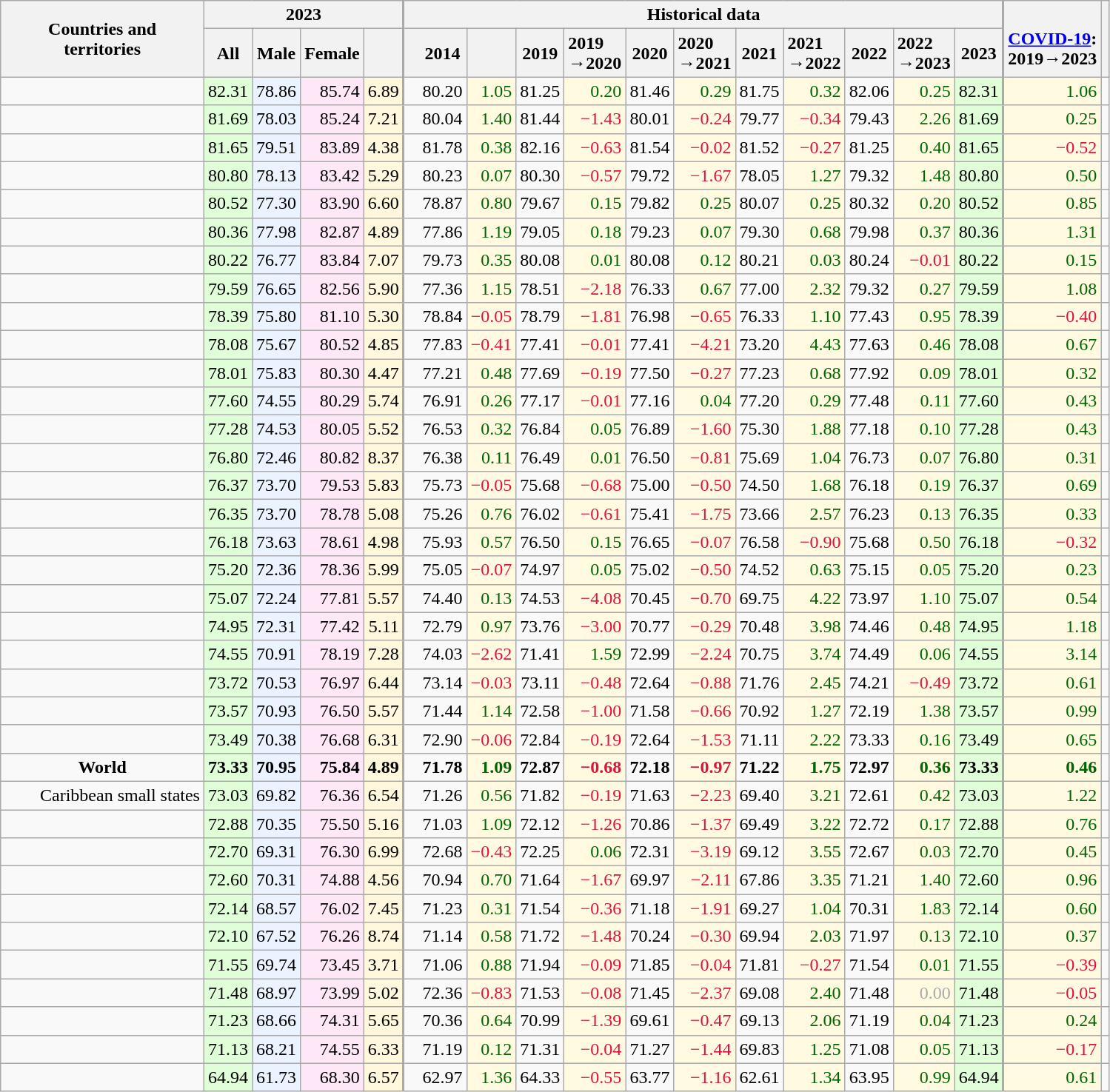<table class="wikitable sortable mw-datatable static-row-numbers sort-under sticky-table-head sticky-table-col1 col1left col2center col3center col4center col5center col6center col8center col10center col12center col14center col16center col18center" style=text-align:right;>
<tr class="sortbottom static-row-header">
<th rowspan=2 style="vertical-align:middle;">Countries and<br>territories</th>
<th colspan=4>2023</th>
<th colspan=11 style="border-left-width:2px;">Historical data</th>
<th rowspan=2 style="border-left-width:2px; text-align:middle;"><br><a href='#'>COVID-19</a>:<br>2019→2023</th>
<th rowspan=2></th>
</tr>
<tr class="sortbottom static-row-header">
<th style="vertical-align:middle;" class=sticky-table-none>All</th>
<th style="vertical-align:middle;">Male</th>
<th style="vertical-align:middle;">Female</th>
<th style="vertical-align:middle;"></th>
<th style="border-left-width:2px; vertical-align:middle; padding-left:1em;">2014</th>
<th style="text-align:left;"></th>
<th style="vertical-align:middle;">2019</th>
<th style="text-align:left;">2019<br>→2020</th>
<th style="vertical-align:middle;">2020</th>
<th style="text-align:left;">2020<br>→2021</th>
<th style="vertical-align:middle;">2021</th>
<th style="text-align:left;">2021<br>→2022</th>
<th style="vertical-align:middle;">2022</th>
<th style="text-align:left;">2022<br>→2023</th>
<th style="vertical-align:middle;">2023</th>
</tr>
<tr>
<td></td>
<td style="background:#e0ffd8;">82.31</td>
<td style="background:#eaf3ff;">78.86</td>
<td style="background:#fee7f6;">85.74</td>
<td style="background:#fff8dc;">6.89</td>
<td style="border-left-width:2px;padding-left:1em;">80.20</td>
<td style="background:#fffae0;color:darkgreen;">1.05</td>
<td>81.25</td>
<td style="background:#fffae0;color:darkgreen;">0.20</td>
<td>81.46</td>
<td style="background:#fffae0;color:darkgreen;">0.29</td>
<td>81.75</td>
<td style="background:#fffae0;color:darkgreen;">0.32</td>
<td>82.06</td>
<td style="background:#fffae0;color:darkgreen;">0.25</td>
<td style="background:#e0ffd8;">82.31</td>
<td style="background:#fffae0;border-left-width:2px;color:darkgreen;">1.06</td>
<td></td>
</tr>
<tr>
<td></td>
<td style="background:#e0ffd8;">81.69</td>
<td style="background:#eaf3ff;">78.03</td>
<td style="background:#fee7f6;">85.24</td>
<td style="background:#fff8dc;">7.21</td>
<td style="border-left-width:2px;padding-left:1em;">80.04</td>
<td style="background:#fffae0;color:darkgreen;">1.40</td>
<td>81.44</td>
<td style="background:#fffae0;color:crimson;">−1.43</td>
<td>80.01</td>
<td style="background:#fffae0;color:crimson;">−0.24</td>
<td>79.77</td>
<td style="background:#fffae0;color:crimson;">−0.34</td>
<td>79.43</td>
<td style="background:#fffae0;color:darkgreen;">2.26</td>
<td style="background:#e0ffd8;">81.69</td>
<td style="background:#fffae0;border-left-width:2px;color:darkgreen;">0.25</td>
<td></td>
</tr>
<tr>
<td></td>
<td style="background:#e0ffd8;">81.65</td>
<td style="background:#eaf3ff;">79.51</td>
<td style="background:#fee7f6;">83.89</td>
<td style="background:#fff8dc;">4.38</td>
<td style="border-left-width:2px;padding-left:1em;">81.78</td>
<td style="background:#fffae0;color:darkgreen;">0.38</td>
<td>82.16</td>
<td style="background:#fffae0;color:crimson;">−0.63</td>
<td>81.54</td>
<td style="background:#fffae0;color:crimson;">−0.02</td>
<td>81.52</td>
<td style="background:#fffae0;color:crimson;">−0.27</td>
<td>81.25</td>
<td style="background:#fffae0;color:darkgreen;">0.40</td>
<td style="background:#e0ffd8;">81.65</td>
<td style="background:#fffae0;border-left-width:2px;color:crimson;">−0.52</td>
<td></td>
</tr>
<tr>
<td></td>
<td style="background:#e0ffd8;">80.80</td>
<td style="background:#eaf3ff;">78.13</td>
<td style="background:#fee7f6;">83.42</td>
<td style="background:#fff8dc;">5.29</td>
<td style="border-left-width:2px;padding-left:1em;">80.23</td>
<td style="background:#fffae0;color:darkgreen;">0.07</td>
<td>80.30</td>
<td style="background:#fffae0;color:crimson;">−0.57</td>
<td>79.72</td>
<td style="background:#fffae0;color:crimson;">−1.67</td>
<td>78.05</td>
<td style="background:#fffae0;color:darkgreen;">1.27</td>
<td>79.32</td>
<td style="background:#fffae0;color:darkgreen;">1.48</td>
<td style="background:#e0ffd8;">80.80</td>
<td style="background:#fffae0;border-left-width:2px;color:darkgreen;">0.50</td>
<td></td>
</tr>
<tr>
<td></td>
<td style="background:#e0ffd8;">80.52</td>
<td style="background:#eaf3ff;">77.30</td>
<td style="background:#fee7f6;">83.90</td>
<td style="background:#fff8dc;">6.60</td>
<td style="border-left-width:2px;padding-left:1em;">78.87</td>
<td style="background:#fffae0;color:darkgreen;">0.80</td>
<td>79.67</td>
<td style="background:#fffae0;color:darkgreen;">0.15</td>
<td>79.82</td>
<td style="background:#fffae0;color:darkgreen;">0.25</td>
<td>80.07</td>
<td style="background:#fffae0;color:darkgreen;">0.25</td>
<td>80.32</td>
<td style="background:#fffae0;color:darkgreen;">0.20</td>
<td style="background:#e0ffd8;">80.52</td>
<td style="background:#fffae0;border-left-width:2px;color:darkgreen;">0.85</td>
<td></td>
</tr>
<tr>
<td></td>
<td style="background:#e0ffd8;">80.36</td>
<td style="background:#eaf3ff;">77.98</td>
<td style="background:#fee7f6;">82.87</td>
<td style="background:#fff8dc;">4.89</td>
<td style="border-left-width:2px;padding-left:1em;">77.86</td>
<td style="background:#fffae0;color:darkgreen;">1.19</td>
<td>79.05</td>
<td style="background:#fffae0;color:darkgreen;">0.18</td>
<td>79.23</td>
<td style="background:#fffae0;color:darkgreen;">0.07</td>
<td>79.30</td>
<td style="background:#fffae0;color:darkgreen;">0.68</td>
<td>79.98</td>
<td style="background:#fffae0;color:darkgreen;">0.37</td>
<td style="background:#e0ffd8;">80.36</td>
<td style="background:#fffae0;border-left-width:2px;color:darkgreen;">1.31</td>
<td></td>
</tr>
<tr>
<td></td>
<td style="background:#e0ffd8;">80.22</td>
<td style="background:#eaf3ff;">76.77</td>
<td style="background:#fee7f6;">83.84</td>
<td style="background:#fff8dc;">7.07</td>
<td style="border-left-width:2px;padding-left:1em;">79.73</td>
<td style="background:#fffae0;color:darkgreen;">0.35</td>
<td>80.08</td>
<td style="background:#fffae0;color:darkgreen;">0.01</td>
<td>80.08</td>
<td style="background:#fffae0;color:darkgreen;">0.12</td>
<td>80.21</td>
<td style="background:#fffae0;color:darkgreen;">0.03</td>
<td>80.24</td>
<td style="background:#fffae0;color:crimson;">−0.01</td>
<td style="background:#e0ffd8;">80.22</td>
<td style="background:#fffae0;border-left-width:2px;color:darkgreen;">0.15</td>
<td></td>
</tr>
<tr>
<td></td>
<td style="background:#e0ffd8;">79.59</td>
<td style="background:#eaf3ff;">76.65</td>
<td style="background:#fee7f6;">82.56</td>
<td style="background:#fff8dc;">5.90</td>
<td style="border-left-width:2px;padding-left:1em;">77.36</td>
<td style="background:#fffae0;color:darkgreen;">1.15</td>
<td>78.51</td>
<td style="background:#fffae0;color:crimson;">−2.18</td>
<td>76.33</td>
<td style="background:#fffae0;color:darkgreen;">0.67</td>
<td>77.00</td>
<td style="background:#fffae0;color:darkgreen;">2.32</td>
<td>79.32</td>
<td style="background:#fffae0;color:darkgreen;">0.27</td>
<td style="background:#e0ffd8;">79.59</td>
<td style="background:#fffae0;border-left-width:2px;color:darkgreen;">1.08</td>
<td></td>
</tr>
<tr>
<td></td>
<td style="background:#e0ffd8;">78.39</td>
<td style="background:#eaf3ff;">75.80</td>
<td style="background:#fee7f6;">81.10</td>
<td style="background:#fff8dc;">5.30</td>
<td style="border-left-width:2px;padding-left:1em;">78.84</td>
<td style="background:#fffae0;color:crimson;">−0.05</td>
<td>78.79</td>
<td style="background:#fffae0;color:crimson;">−1.81</td>
<td>76.98</td>
<td style="background:#fffae0;color:crimson;">−0.65</td>
<td>76.33</td>
<td style="background:#fffae0;color:darkgreen;">1.10</td>
<td>77.43</td>
<td style="background:#fffae0;color:darkgreen;">0.95</td>
<td style="background:#e0ffd8;">78.39</td>
<td style="background:#fffae0;border-left-width:2px;color:crimson;">−0.40</td>
<td></td>
</tr>
<tr>
<td></td>
<td style="background:#e0ffd8;">78.08</td>
<td style="background:#eaf3ff;">75.67</td>
<td style="background:#fee7f6;">80.52</td>
<td style="background:#fff8dc;">4.85</td>
<td style="border-left-width:2px;padding-left:1em;">77.83</td>
<td style="background:#fffae0;color:crimson;">−0.41</td>
<td>77.41</td>
<td style="background:#fffae0;color:crimson;">−0.01</td>
<td>77.41</td>
<td style="background:#fffae0;color:crimson;">−4.21</td>
<td>73.20</td>
<td style="background:#fffae0;color:darkgreen;">4.43</td>
<td>77.63</td>
<td style="background:#fffae0;color:darkgreen;">0.46</td>
<td style="background:#e0ffd8;">78.08</td>
<td style="background:#fffae0;border-left-width:2px;color:darkgreen;">0.67</td>
<td></td>
</tr>
<tr>
<td></td>
<td style="background:#e0ffd8;">78.01</td>
<td style="background:#eaf3ff;">75.83</td>
<td style="background:#fee7f6;">80.30</td>
<td style="background:#fff8dc;">4.47</td>
<td style="border-left-width:2px;padding-left:1em;">77.21</td>
<td style="background:#fffae0;color:darkgreen;">0.48</td>
<td>77.69</td>
<td style="background:#fffae0;color:crimson;">−0.19</td>
<td>77.50</td>
<td style="background:#fffae0;color:crimson;">−0.27</td>
<td>77.23</td>
<td style="background:#fffae0;color:darkgreen;">0.68</td>
<td>77.92</td>
<td style="background:#fffae0;color:darkgreen;">0.09</td>
<td style="background:#e0ffd8;">78.01</td>
<td style="background:#fffae0;border-left-width:2px;color:darkgreen;">0.32</td>
<td></td>
</tr>
<tr>
<td></td>
<td style="background:#e0ffd8;">77.60</td>
<td style="background:#eaf3ff;">74.55</td>
<td style="background:#fee7f6;">80.29</td>
<td style="background:#fff8dc;">5.74</td>
<td style="border-left-width:2px;padding-left:1em;">76.91</td>
<td style="background:#fffae0;color:darkgreen;">0.26</td>
<td>77.17</td>
<td style="background:#fffae0;color:crimson;">−0.01</td>
<td>77.16</td>
<td style="background:#fffae0;color:darkgreen;">0.04</td>
<td>77.20</td>
<td style="background:#fffae0;color:darkgreen;">0.29</td>
<td>77.48</td>
<td style="background:#fffae0;color:darkgreen;">0.11</td>
<td style="background:#e0ffd8;">77.60</td>
<td style="background:#fffae0;border-left-width:2px;color:darkgreen;">0.43</td>
<td></td>
</tr>
<tr>
<td></td>
<td style="background:#e0ffd8;">77.28</td>
<td style="background:#eaf3ff;">74.53</td>
<td style="background:#fee7f6;">80.05</td>
<td style="background:#fff8dc;">5.52</td>
<td style="border-left-width:2px;padding-left:1em;">76.53</td>
<td style="background:#fffae0;color:darkgreen;">0.32</td>
<td>76.84</td>
<td style="background:#fffae0;color:darkgreen;">0.05</td>
<td>76.89</td>
<td style="background:#fffae0;color:crimson;">−1.60</td>
<td>75.30</td>
<td style="background:#fffae0;color:darkgreen;">1.88</td>
<td>77.18</td>
<td style="background:#fffae0;color:darkgreen;">0.10</td>
<td style="background:#e0ffd8;">77.28</td>
<td style="background:#fffae0;border-left-width:2px;color:darkgreen;">0.43</td>
<td></td>
</tr>
<tr>
<td></td>
<td style="background:#e0ffd8;">76.80</td>
<td style="background:#eaf3ff;">72.46</td>
<td style="background:#fee7f6;">80.82</td>
<td style="background:#fff8dc;">8.37</td>
<td style="border-left-width:2px;padding-left:1em;">76.38</td>
<td style="background:#fffae0;color:darkgreen;">0.11</td>
<td>76.49</td>
<td style="background:#fffae0;color:darkgreen;">0.01</td>
<td>76.50</td>
<td style="background:#fffae0;color:crimson;">−0.81</td>
<td>75.69</td>
<td style="background:#fffae0;color:darkgreen;">1.04</td>
<td>76.73</td>
<td style="background:#fffae0;color:darkgreen;">0.07</td>
<td style="background:#e0ffd8;">76.80</td>
<td style="background:#fffae0;border-left-width:2px;color:darkgreen;">0.31</td>
<td></td>
</tr>
<tr>
<td></td>
<td style="background:#e0ffd8;">76.37</td>
<td style="background:#eaf3ff;">73.70</td>
<td style="background:#fee7f6;">79.53</td>
<td style="background:#fff8dc;">5.83</td>
<td style="border-left-width:2px;padding-left:1em;">75.73</td>
<td style="background:#fffae0;color:crimson;">−0.05</td>
<td>75.68</td>
<td style="background:#fffae0;color:crimson;">−0.68</td>
<td>75.00</td>
<td style="background:#fffae0;color:crimson;">−0.50</td>
<td>74.50</td>
<td style="background:#fffae0;color:darkgreen;">1.68</td>
<td>76.18</td>
<td style="background:#fffae0;color:darkgreen;">0.19</td>
<td style="background:#e0ffd8;">76.37</td>
<td style="background:#fffae0;border-left-width:2px;color:darkgreen;">0.69</td>
<td></td>
</tr>
<tr>
<td></td>
<td style="background:#e0ffd8;">76.35</td>
<td style="background:#eaf3ff;">73.70</td>
<td style="background:#fee7f6;">78.78</td>
<td style="background:#fff8dc;">5.08</td>
<td style="border-left-width:2px;padding-left:1em;">75.26</td>
<td style="background:#fffae0;color:darkgreen;">0.76</td>
<td>76.02</td>
<td style="background:#fffae0;color:crimson;">−0.61</td>
<td>75.41</td>
<td style="background:#fffae0;color:crimson;">−1.75</td>
<td>73.66</td>
<td style="background:#fffae0;color:darkgreen;">2.57</td>
<td>76.23</td>
<td style="background:#fffae0;color:darkgreen;">0.13</td>
<td style="background:#e0ffd8;">76.35</td>
<td style="background:#fffae0;border-left-width:2px;color:darkgreen;">0.33</td>
<td></td>
</tr>
<tr>
<td></td>
<td style="background:#e0ffd8;">76.18</td>
<td style="background:#eaf3ff;">73.63</td>
<td style="background:#fee7f6;">78.61</td>
<td style="background:#fff8dc;">4.98</td>
<td style="border-left-width:2px;padding-left:1em;">75.93</td>
<td style="background:#fffae0;color:darkgreen;">0.57</td>
<td>76.50</td>
<td style="background:#fffae0;color:darkgreen;">0.15</td>
<td>76.65</td>
<td style="background:#fffae0;color:crimson;">−0.07</td>
<td>76.58</td>
<td style="background:#fffae0;color:crimson;">−0.90</td>
<td>75.68</td>
<td style="background:#fffae0;color:darkgreen;">0.50</td>
<td style="background:#e0ffd8;">76.18</td>
<td style="background:#fffae0;border-left-width:2px;color:crimson;">−0.32</td>
<td></td>
</tr>
<tr>
<td></td>
<td style="background:#e0ffd8;">75.20</td>
<td style="background:#eaf3ff;">72.36</td>
<td style="background:#fee7f6;">78.36</td>
<td style="background:#fff8dc;">5.99</td>
<td style="border-left-width:2px;padding-left:1em;">75.05</td>
<td style="background:#fffae0;color:crimson;">−0.07</td>
<td>74.97</td>
<td style="background:#fffae0;color:darkgreen;">0.05</td>
<td>75.02</td>
<td style="background:#fffae0;color:crimson;">−0.50</td>
<td>74.52</td>
<td style="background:#fffae0;color:darkgreen;">0.63</td>
<td>75.15</td>
<td style="background:#fffae0;color:darkgreen;">0.05</td>
<td style="background:#e0ffd8;">75.20</td>
<td style="background:#fffae0;border-left-width:2px;color:darkgreen;">0.23</td>
<td></td>
</tr>
<tr>
<td></td>
<td style="background:#e0ffd8;">75.07</td>
<td style="background:#eaf3ff;">72.24</td>
<td style="background:#fee7f6;">77.81</td>
<td style="background:#fff8dc;">5.57</td>
<td style="border-left-width:2px;padding-left:1em;">74.40</td>
<td style="background:#fffae0;color:darkgreen;">0.13</td>
<td>74.53</td>
<td style="background:#fffae0;color:crimson;">−4.08</td>
<td>70.45</td>
<td style="background:#fffae0;color:crimson;">−0.70</td>
<td>69.75</td>
<td style="background:#fffae0;color:darkgreen;">4.22</td>
<td>73.97</td>
<td style="background:#fffae0;color:darkgreen;">1.10</td>
<td style="background:#e0ffd8;">75.07</td>
<td style="background:#fffae0;border-left-width:2px;color:darkgreen;">0.54</td>
<td></td>
</tr>
<tr>
<td></td>
<td style="background:#e0ffd8;">74.95</td>
<td style="background:#eaf3ff;">72.31</td>
<td style="background:#fee7f6;">77.42</td>
<td style="background:#fff8dc;">5.11</td>
<td style="border-left-width:2px;padding-left:1em;">72.79</td>
<td style="background:#fffae0;color:darkgreen;">0.97</td>
<td>73.76</td>
<td style="background:#fffae0;color:crimson;">−3.00</td>
<td>70.77</td>
<td style="background:#fffae0;color:crimson;">−0.29</td>
<td>70.48</td>
<td style="background:#fffae0;color:darkgreen;">3.98</td>
<td>74.46</td>
<td style="background:#fffae0;color:darkgreen;">0.48</td>
<td style="background:#e0ffd8;">74.95</td>
<td style="background:#fffae0;border-left-width:2px;color:darkgreen;">1.18</td>
<td></td>
</tr>
<tr>
<td></td>
<td style="background:#e0ffd8;">74.55</td>
<td style="background:#eaf3ff;">70.91</td>
<td style="background:#fee7f6;">78.19</td>
<td style="background:#fff8dc;">7.28</td>
<td style="border-left-width:2px;padding-left:1em;">74.03</td>
<td style="background:#fffae0;color:crimson;">−2.62</td>
<td>71.41</td>
<td style="background:#fffae0;color:darkgreen;">1.59</td>
<td>72.99</td>
<td style="background:#fffae0;color:crimson;">−2.24</td>
<td>70.75</td>
<td style="background:#fffae0;color:darkgreen;">3.74</td>
<td>74.49</td>
<td style="background:#fffae0;color:darkgreen;">0.06</td>
<td style="background:#e0ffd8;">74.55</td>
<td style="background:#fffae0;border-left-width:2px;color:darkgreen;">3.14</td>
<td></td>
</tr>
<tr>
<td></td>
<td style="background:#e0ffd8;">73.72</td>
<td style="background:#eaf3ff;">70.53</td>
<td style="background:#fee7f6;">76.97</td>
<td style="background:#fff8dc;">6.44</td>
<td style="border-left-width:2px;padding-left:1em;">73.14</td>
<td style="background:#fffae0;color:crimson;">−0.03</td>
<td>73.11</td>
<td style="background:#fffae0;color:crimson;">−0.48</td>
<td>72.64</td>
<td style="background:#fffae0;color:crimson;">−0.88</td>
<td>71.76</td>
<td style="background:#fffae0;color:darkgreen;">2.45</td>
<td>74.21</td>
<td style="background:#fffae0;color:crimson;">−0.49</td>
<td style="background:#e0ffd8;">73.72</td>
<td style="background:#fffae0;border-left-width:2px;color:darkgreen;">0.61</td>
<td></td>
</tr>
<tr>
<td></td>
<td style="background:#e0ffd8;">73.57</td>
<td style="background:#eaf3ff;">70.93</td>
<td style="background:#fee7f6;">76.50</td>
<td style="background:#fff8dc;">5.57</td>
<td style="border-left-width:2px;padding-left:1em;">71.44</td>
<td style="background:#fffae0;color:darkgreen;">1.14</td>
<td>72.58</td>
<td style="background:#fffae0;color:crimson;">−1.00</td>
<td>71.58</td>
<td style="background:#fffae0;color:crimson;">−0.66</td>
<td>70.92</td>
<td style="background:#fffae0;color:darkgreen;">1.27</td>
<td>72.19</td>
<td style="background:#fffae0;color:darkgreen;">1.38</td>
<td style="background:#e0ffd8;">73.57</td>
<td style="background:#fffae0;border-left-width:2px;color:darkgreen;">0.99</td>
<td></td>
</tr>
<tr>
<td></td>
<td style="background:#e0ffd8;">73.49</td>
<td style="background:#eaf3ff;">70.38</td>
<td style="background:#fee7f6;">76.68</td>
<td style="background:#fff8dc;">6.31</td>
<td style="border-left-width:2px;padding-left:1em;">72.90</td>
<td style="background:#fffae0;color:crimson;">−0.06</td>
<td>72.84</td>
<td style="background:#fffae0;color:crimson;">−0.19</td>
<td>72.64</td>
<td style="background:#fffae0;color:crimson;">−1.53</td>
<td>71.11</td>
<td style="background:#fffae0;color:darkgreen;">2.22</td>
<td>73.33</td>
<td style="background:#fffae0;color:darkgreen;">0.16</td>
<td style="background:#e0ffd8;">73.49</td>
<td style="background:#fffae0;border-left-width:2px;color:darkgreen;">0.65</td>
<td></td>
</tr>
<tr class=static-row-header>
<td style="text-align:center;"><strong>World</strong></td>
<td style="background:#e0ffd8;"><strong>73.33</strong></td>
<td style="background:#eaf3ff;"><strong>70.95</strong></td>
<td style="background:#fee7f6;"><strong>75.84</strong></td>
<td style="background:#fff8dc;"><strong>4.89</strong></td>
<td style="border-left-width:2px;padding-left:1em;"><strong>71.78</strong></td>
<td style="background:#fffae0;color:darkgreen;"><strong>1.09</strong></td>
<td><strong>72.87</strong></td>
<td style="background:#fffae0;color:crimson;"><strong>−0.68</strong></td>
<td><strong>72.18</strong></td>
<td style="background:#fffae0;color:crimson;"><strong>−0.97</strong></td>
<td><strong>71.22</strong></td>
<td style="background:#fffae0;color:darkgreen;"><strong>1.75</strong></td>
<td><strong>72.97</strong></td>
<td style="background:#fffae0;color:darkgreen;"><strong>0.36</strong></td>
<td style="background:#e0ffd8;"><strong>73.33</strong></td>
<td style="background:#fffae0;border-left-width:2px;color:darkgreen;"><strong>0.46</strong></td>
<td></td>
</tr>
<tr>
<td style="padding-left:35px;">Caribbean small states</td>
<td style="background:#e0ffd8;">73.03</td>
<td style="background:#eaf3ff;">69.82</td>
<td style="background:#fee7f6;">76.36</td>
<td style="background:#fff8dc;">6.54</td>
<td style="border-left-width:2px;padding-left:1em;">71.26</td>
<td style="background:#fffae0;color:darkgreen;">0.56</td>
<td>71.82</td>
<td style="background:#fffae0;color:crimson;">−0.19</td>
<td>71.63</td>
<td style="background:#fffae0;color:crimson;">−2.23</td>
<td>69.40</td>
<td style="background:#fffae0;color:darkgreen;">3.21</td>
<td>72.61</td>
<td style="background:#fffae0;color:darkgreen;">0.42</td>
<td style="background:#e0ffd8;">73.03</td>
<td style="background:#fffae0;border-left-width:2px;color:darkgreen;">1.22</td>
<td></td>
</tr>
<tr>
<td></td>
<td style="background:#e0ffd8;">72.88</td>
<td style="background:#eaf3ff;">70.35</td>
<td style="background:#fee7f6;">75.50</td>
<td style="background:#fff8dc;">5.16</td>
<td style="border-left-width:2px;padding-left:1em;">71.03</td>
<td style="background:#fffae0;color:darkgreen;">1.09</td>
<td>72.12</td>
<td style="background:#fffae0;color:crimson;">−1.26</td>
<td>70.86</td>
<td style="background:#fffae0;color:crimson;">−1.37</td>
<td>69.49</td>
<td style="background:#fffae0;color:darkgreen;">3.22</td>
<td>72.72</td>
<td style="background:#fffae0;color:darkgreen;">0.17</td>
<td style="background:#e0ffd8;">72.88</td>
<td style="background:#fffae0;border-left-width:2px;color:darkgreen;">0.76</td>
<td></td>
</tr>
<tr>
<td></td>
<td style="background:#e0ffd8;">72.70</td>
<td style="background:#eaf3ff;">69.31</td>
<td style="background:#fee7f6;">76.30</td>
<td style="background:#fff8dc;">6.99</td>
<td style="border-left-width:2px;padding-left:1em;">72.68</td>
<td style="background:#fffae0;color:crimson;">−0.43</td>
<td>72.25</td>
<td style="background:#fffae0;color:darkgreen;">0.06</td>
<td>72.31</td>
<td style="background:#fffae0;color:crimson;">−3.19</td>
<td>69.12</td>
<td style="background:#fffae0;color:darkgreen;">3.55</td>
<td>72.67</td>
<td style="background:#fffae0;color:darkgreen;">0.03</td>
<td style="background:#e0ffd8;">72.70</td>
<td style="background:#fffae0;border-left-width:2px;color:darkgreen;">0.45</td>
<td></td>
</tr>
<tr>
<td></td>
<td style="background:#e0ffd8;">72.60</td>
<td style="background:#eaf3ff;">70.31</td>
<td style="background:#fee7f6;">74.88</td>
<td style="background:#fff8dc;">4.56</td>
<td style="border-left-width:2px;padding-left:1em;">70.94</td>
<td style="background:#fffae0;color:darkgreen;">0.70</td>
<td>71.64</td>
<td style="background:#fffae0;color:crimson;">−1.67</td>
<td>69.97</td>
<td style="background:#fffae0;color:crimson;">−2.11</td>
<td>67.86</td>
<td style="background:#fffae0;color:darkgreen;">3.35</td>
<td>71.21</td>
<td style="background:#fffae0;color:darkgreen;">1.40</td>
<td style="background:#e0ffd8;">72.60</td>
<td style="background:#fffae0;border-left-width:2px;color:darkgreen;">0.96</td>
<td></td>
</tr>
<tr>
<td></td>
<td style="background:#e0ffd8;">72.14</td>
<td style="background:#eaf3ff;">68.57</td>
<td style="background:#fee7f6;">76.02</td>
<td style="background:#fff8dc;">7.45</td>
<td style="border-left-width:2px;padding-left:1em;">71.23</td>
<td style="background:#fffae0;color:darkgreen;">0.31</td>
<td>71.54</td>
<td style="background:#fffae0;color:crimson;">−0.36</td>
<td>71.18</td>
<td style="background:#fffae0;color:crimson;">−1.91</td>
<td>69.27</td>
<td style="background:#fffae0;color:darkgreen;">1.04</td>
<td>70.31</td>
<td style="background:#fffae0;color:darkgreen;">1.83</td>
<td style="background:#e0ffd8;">72.14</td>
<td style="background:#fffae0;border-left-width:2px;color:darkgreen;">0.60</td>
<td></td>
</tr>
<tr>
<td></td>
<td style="background:#e0ffd8;">72.10</td>
<td style="background:#eaf3ff;">67.52</td>
<td style="background:#fee7f6;">76.26</td>
<td style="background:#fff8dc;">8.74</td>
<td style="border-left-width:2px;padding-left:1em;">71.14</td>
<td style="background:#fffae0;color:darkgreen;">0.58</td>
<td>71.72</td>
<td style="background:#fffae0;color:crimson;">−1.48</td>
<td>70.24</td>
<td style="background:#fffae0;color:crimson;">−0.30</td>
<td>69.94</td>
<td style="background:#fffae0;color:darkgreen;">2.03</td>
<td>71.97</td>
<td style="background:#fffae0;color:darkgreen;">0.13</td>
<td style="background:#e0ffd8;">72.10</td>
<td style="background:#fffae0;border-left-width:2px;color:darkgreen;">0.37</td>
<td></td>
</tr>
<tr>
<td></td>
<td style="background:#e0ffd8;">71.55</td>
<td style="background:#eaf3ff;">69.74</td>
<td style="background:#fee7f6;">73.45</td>
<td style="background:#fff8dc;">3.71</td>
<td style="border-left-width:2px;padding-left:1em;">71.06</td>
<td style="background:#fffae0;color:darkgreen;">0.88</td>
<td>71.94</td>
<td style="background:#fffae0;color:crimson;">−0.09</td>
<td>71.85</td>
<td style="background:#fffae0;color:crimson;">−0.04</td>
<td>71.81</td>
<td style="background:#fffae0;color:crimson;">−0.27</td>
<td>71.54</td>
<td style="background:#fffae0;color:darkgreen;">0.01</td>
<td style="background:#e0ffd8;">71.55</td>
<td style="background:#fffae0;border-left-width:2px;color:crimson;">−0.39</td>
<td></td>
</tr>
<tr>
<td></td>
<td style="background:#e0ffd8;">71.48</td>
<td style="background:#eaf3ff;">68.97</td>
<td style="background:#fee7f6;">73.99</td>
<td style="background:#fff8dc;">5.02</td>
<td style="border-left-width:2px;padding-left:1em;">72.36</td>
<td style="background:#fffae0;color:crimson;">−0.83</td>
<td>71.53</td>
<td style="background:#fffae0;color:crimson;">−0.08</td>
<td>71.45</td>
<td style="background:#fffae0;color:crimson;">−2.37</td>
<td>69.08</td>
<td style="background:#fffae0;color:darkgreen;">2.40</td>
<td>71.48</td>
<td style="background:#fffae0;color:darkgray;">0.00</td>
<td style="background:#e0ffd8;">71.48</td>
<td style="background:#fffae0;border-left-width:2px;color:crimson;">−0.05</td>
<td></td>
</tr>
<tr>
<td></td>
<td style="background:#e0ffd8;">71.23</td>
<td style="background:#eaf3ff;">68.66</td>
<td style="background:#fee7f6;">74.31</td>
<td style="background:#fff8dc;">5.65</td>
<td style="border-left-width:2px;padding-left:1em;">70.36</td>
<td style="background:#fffae0;color:darkgreen;">0.64</td>
<td>70.99</td>
<td style="background:#fffae0;color:crimson;">−1.39</td>
<td>69.61</td>
<td style="background:#fffae0;color:crimson;">−0.47</td>
<td>69.13</td>
<td style="background:#fffae0;color:darkgreen;">2.06</td>
<td>71.19</td>
<td style="background:#fffae0;color:darkgreen;">0.04</td>
<td style="background:#e0ffd8;">71.23</td>
<td style="background:#fffae0;border-left-width:2px;color:darkgreen;">0.24</td>
<td></td>
</tr>
<tr>
<td></td>
<td style="background:#e0ffd8;">71.13</td>
<td style="background:#eaf3ff;">68.21</td>
<td style="background:#fee7f6;">74.55</td>
<td style="background:#fff8dc;">6.33</td>
<td style="border-left-width:2px;padding-left:1em;">71.19</td>
<td style="background:#fffae0;color:darkgreen;">0.12</td>
<td>71.31</td>
<td style="background:#fffae0;color:crimson;">−0.04</td>
<td>71.27</td>
<td style="background:#fffae0;color:crimson;">−1.44</td>
<td>69.83</td>
<td style="background:#fffae0;color:darkgreen;">1.25</td>
<td>71.08</td>
<td style="background:#fffae0;color:darkgreen;">0.05</td>
<td style="background:#e0ffd8;">71.13</td>
<td style="background:#fffae0;border-left-width:2px;color:crimson;">−0.17</td>
<td></td>
</tr>
<tr>
<td></td>
<td style="background:#e0ffd8;">64.94</td>
<td style="background:#eaf3ff;">61.73</td>
<td style="background:#fee7f6;">68.30</td>
<td style="background:#fff8dc;">6.57</td>
<td style="border-left-width:2px;padding-left:1em;">62.97</td>
<td style="background:#fffae0;color:darkgreen;">1.36</td>
<td>64.33</td>
<td style="background:#fffae0;color:crimson;">−0.55</td>
<td>63.77</td>
<td style="background:#fffae0;color:crimson;">−1.16</td>
<td>62.61</td>
<td style="background:#fffae0;color:darkgreen;">1.34</td>
<td>63.95</td>
<td style="background:#fffae0;color:darkgreen;">0.99</td>
<td style="background:#e0ffd8;">64.94</td>
<td style="background:#fffae0;border-left-width:2px;color:darkgreen;">0.61</td>
<td></td>
</tr>
</table>
